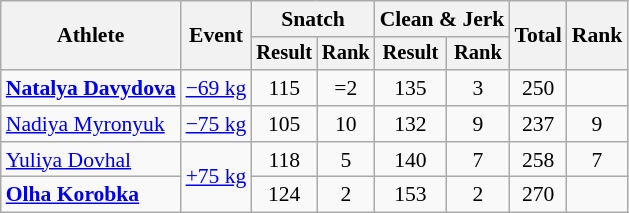<table class="wikitable" style="font-size:90%">
<tr>
<th rowspan="2">Athlete</th>
<th rowspan="2">Event</th>
<th colspan="2">Snatch</th>
<th colspan="2">Clean & Jerk</th>
<th rowspan="2">Total</th>
<th rowspan="2">Rank</th>
</tr>
<tr style="font-size:95%">
<th>Result</th>
<th>Rank</th>
<th>Result</th>
<th>Rank</th>
</tr>
<tr align=center>
<td align=left><strong><a href='#'>Natalya Davydova</a></strong></td>
<td align=left><a href='#'>−69 kg</a></td>
<td>115</td>
<td>=2</td>
<td>135</td>
<td>3</td>
<td>250</td>
<td></td>
</tr>
<tr align=center>
<td align=left><a href='#'>Nadiya Myronyuk</a></td>
<td align=left><a href='#'>−75 kg</a></td>
<td>105</td>
<td>10</td>
<td>132</td>
<td>9</td>
<td>237</td>
<td>9</td>
</tr>
<tr align=center>
<td align=left><a href='#'>Yuliya Dovhal</a></td>
<td align=left rowspan=2><a href='#'>+75 kg</a></td>
<td>118</td>
<td>5</td>
<td>140</td>
<td>7</td>
<td>258</td>
<td>7</td>
</tr>
<tr align=center>
<td align=left><strong><a href='#'>Olha Korobka</a></strong></td>
<td>124</td>
<td>2</td>
<td>153</td>
<td>2</td>
<td>270</td>
<td></td>
</tr>
</table>
